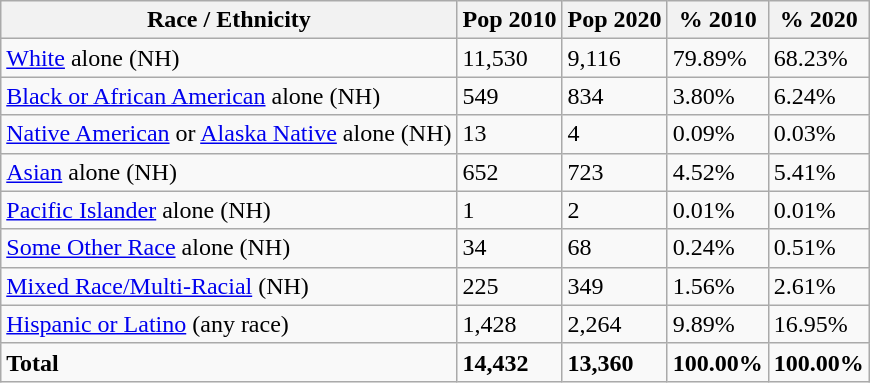<table class="wikitable">
<tr>
<th>Race / Ethnicity</th>
<th>Pop 2010</th>
<th>Pop 2020</th>
<th>% 2010</th>
<th>% 2020</th>
</tr>
<tr>
<td><a href='#'>White</a> alone (NH)</td>
<td>11,530</td>
<td>9,116</td>
<td>79.89%</td>
<td>68.23%</td>
</tr>
<tr>
<td><a href='#'>Black or African American</a> alone (NH)</td>
<td>549</td>
<td>834</td>
<td>3.80%</td>
<td>6.24%</td>
</tr>
<tr>
<td><a href='#'>Native American</a> or <a href='#'>Alaska Native</a> alone (NH)</td>
<td>13</td>
<td>4</td>
<td>0.09%</td>
<td>0.03%</td>
</tr>
<tr>
<td><a href='#'>Asian</a> alone (NH)</td>
<td>652</td>
<td>723</td>
<td>4.52%</td>
<td>5.41%</td>
</tr>
<tr>
<td><a href='#'>Pacific Islander</a> alone (NH)</td>
<td>1</td>
<td>2</td>
<td>0.01%</td>
<td>0.01%</td>
</tr>
<tr>
<td><a href='#'>Some Other Race</a> alone (NH)</td>
<td>34</td>
<td>68</td>
<td>0.24%</td>
<td>0.51%</td>
</tr>
<tr>
<td><a href='#'>Mixed Race/Multi-Racial</a> (NH)</td>
<td>225</td>
<td>349</td>
<td>1.56%</td>
<td>2.61%</td>
</tr>
<tr>
<td><a href='#'>Hispanic or Latino</a> (any race)</td>
<td>1,428</td>
<td>2,264</td>
<td>9.89%</td>
<td>16.95%</td>
</tr>
<tr>
<td><strong>Total</strong></td>
<td><strong>14,432</strong></td>
<td><strong>13,360</strong></td>
<td><strong>100.00%</strong></td>
<td><strong>100.00%</strong></td>
</tr>
</table>
